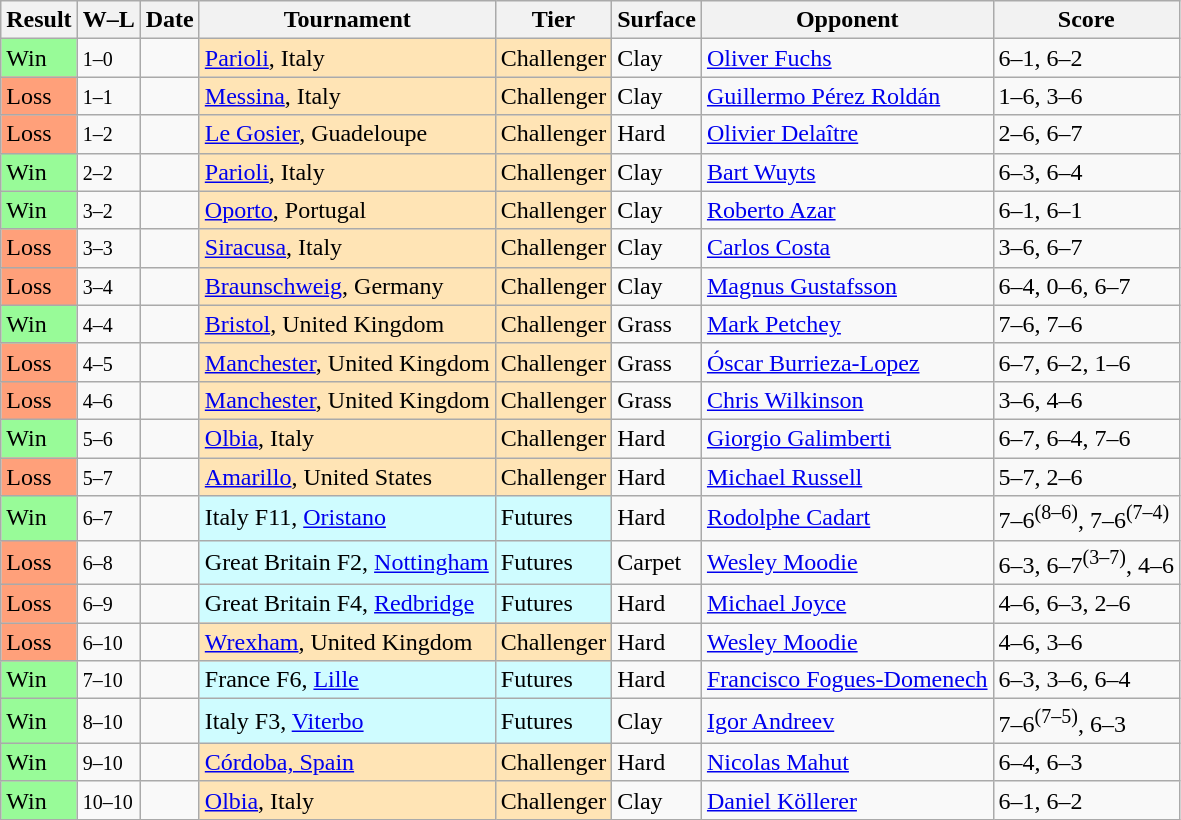<table class="sortable wikitable">
<tr>
<th>Result</th>
<th class="unsortable">W–L</th>
<th>Date</th>
<th>Tournament</th>
<th>Tier</th>
<th>Surface</th>
<th>Opponent</th>
<th class="unsortable">Score</th>
</tr>
<tr>
<td style="background:#98fb98;">Win</td>
<td><small>1–0</small></td>
<td></td>
<td style="background:moccasin;"><a href='#'>Parioli</a>, Italy</td>
<td style="background:moccasin;">Challenger</td>
<td>Clay</td>
<td> <a href='#'>Oliver Fuchs</a></td>
<td>6–1, 6–2</td>
</tr>
<tr>
<td style="background:#ffa07a;">Loss</td>
<td><small>1–1</small></td>
<td></td>
<td style="background:moccasin;"><a href='#'>Messina</a>, Italy</td>
<td style="background:moccasin;">Challenger</td>
<td>Clay</td>
<td> <a href='#'>Guillermo Pérez Roldán</a></td>
<td>1–6, 3–6</td>
</tr>
<tr>
<td style="background:#ffa07a;">Loss</td>
<td><small>1–2</small></td>
<td></td>
<td style="background:moccasin;"><a href='#'>Le Gosier</a>, Guadeloupe</td>
<td style="background:moccasin;">Challenger</td>
<td>Hard</td>
<td> <a href='#'>Olivier Delaître</a></td>
<td>2–6, 6–7</td>
</tr>
<tr>
<td style="background:#98fb98;">Win</td>
<td><small>2–2</small></td>
<td></td>
<td style="background:moccasin;"><a href='#'>Parioli</a>, Italy</td>
<td style="background:moccasin;">Challenger</td>
<td>Clay</td>
<td> <a href='#'>Bart Wuyts</a></td>
<td>6–3, 6–4</td>
</tr>
<tr>
<td style="background:#98fb98;">Win</td>
<td><small>3–2</small></td>
<td></td>
<td style="background:moccasin;"><a href='#'>Oporto</a>, Portugal</td>
<td style="background:moccasin;">Challenger</td>
<td>Clay</td>
<td> <a href='#'>Roberto Azar</a></td>
<td>6–1, 6–1</td>
</tr>
<tr>
<td style="background:#ffa07a;">Loss</td>
<td><small>3–3</small></td>
<td></td>
<td style="background:moccasin;"><a href='#'>Siracusa</a>, Italy</td>
<td style="background:moccasin;">Challenger</td>
<td>Clay</td>
<td> <a href='#'>Carlos Costa</a></td>
<td>3–6, 6–7</td>
</tr>
<tr>
<td style="background:#ffa07a;">Loss</td>
<td><small>3–4</small></td>
<td></td>
<td style="background:moccasin;"><a href='#'>Braunschweig</a>, Germany</td>
<td style="background:moccasin;">Challenger</td>
<td>Clay</td>
<td> <a href='#'>Magnus Gustafsson</a></td>
<td>6–4, 0–6, 6–7</td>
</tr>
<tr>
<td style="background:#98fb98;">Win</td>
<td><small>4–4</small></td>
<td></td>
<td style="background:moccasin;"><a href='#'>Bristol</a>, United Kingdom</td>
<td style="background:moccasin;">Challenger</td>
<td>Grass</td>
<td> <a href='#'>Mark Petchey</a></td>
<td>7–6, 7–6</td>
</tr>
<tr>
<td style="background:#ffa07a;">Loss</td>
<td><small>4–5</small></td>
<td></td>
<td style="background:moccasin;"><a href='#'>Manchester</a>, United Kingdom</td>
<td style="background:moccasin;">Challenger</td>
<td>Grass</td>
<td> <a href='#'>Óscar Burrieza-Lopez</a></td>
<td>6–7, 6–2, 1–6</td>
</tr>
<tr>
<td style="background:#ffa07a;">Loss</td>
<td><small>4–6</small></td>
<td></td>
<td style="background:moccasin;"><a href='#'>Manchester</a>, United Kingdom</td>
<td style="background:moccasin;">Challenger</td>
<td>Grass</td>
<td> <a href='#'>Chris Wilkinson</a></td>
<td>3–6, 4–6</td>
</tr>
<tr>
<td style="background:#98fb98;">Win</td>
<td><small>5–6</small></td>
<td></td>
<td style="background:moccasin;"><a href='#'>Olbia</a>, Italy</td>
<td style="background:moccasin;">Challenger</td>
<td>Hard</td>
<td> <a href='#'>Giorgio Galimberti</a></td>
<td>6–7, 6–4, 7–6</td>
</tr>
<tr>
<td style="background:#ffa07a;">Loss</td>
<td><small>5–7</small></td>
<td></td>
<td style="background:moccasin;"><a href='#'>Amarillo</a>, United States</td>
<td style="background:moccasin;">Challenger</td>
<td>Hard</td>
<td> <a href='#'>Michael Russell</a></td>
<td>5–7, 2–6</td>
</tr>
<tr>
<td style="background:#98fb98;">Win</td>
<td><small>6–7</small></td>
<td></td>
<td style="background:#cffcff;">Italy F11, <a href='#'>Oristano</a></td>
<td style="background:#cffcff;">Futures</td>
<td>Hard</td>
<td> <a href='#'>Rodolphe Cadart</a></td>
<td>7–6<sup>(8–6)</sup>, 7–6<sup>(7–4)</sup></td>
</tr>
<tr>
<td style="background:#ffa07a;">Loss</td>
<td><small>6–8</small></td>
<td></td>
<td style="background:#cffcff;">Great Britain F2, <a href='#'>Nottingham</a></td>
<td style="background:#cffcff;">Futures</td>
<td>Carpet</td>
<td> <a href='#'>Wesley Moodie</a></td>
<td>6–3, 6–7<sup>(3–7)</sup>, 4–6</td>
</tr>
<tr>
<td style="background:#ffa07a;">Loss</td>
<td><small>6–9</small></td>
<td></td>
<td style="background:#cffcff;">Great Britain F4, <a href='#'>Redbridge</a></td>
<td style="background:#cffcff;">Futures</td>
<td>Hard</td>
<td> <a href='#'>Michael Joyce</a></td>
<td>4–6, 6–3, 2–6</td>
</tr>
<tr>
<td style="background:#ffa07a;">Loss</td>
<td><small>6–10</small></td>
<td></td>
<td style="background:moccasin;"><a href='#'>Wrexham</a>, United Kingdom</td>
<td style="background:moccasin;">Challenger</td>
<td>Hard</td>
<td> <a href='#'>Wesley Moodie</a></td>
<td>4–6, 3–6</td>
</tr>
<tr>
<td style="background:#98fb98;">Win</td>
<td><small>7–10</small></td>
<td></td>
<td style="background:#cffcff;">France F6, <a href='#'>Lille</a></td>
<td style="background:#cffcff;">Futures</td>
<td>Hard</td>
<td> <a href='#'>Francisco Fogues-Domenech</a></td>
<td>6–3, 3–6, 6–4</td>
</tr>
<tr>
<td style="background:#98fb98;">Win</td>
<td><small>8–10</small></td>
<td></td>
<td style="background:#cffcff;">Italy F3, <a href='#'>Viterbo</a></td>
<td style="background:#cffcff;">Futures</td>
<td>Clay</td>
<td> <a href='#'>Igor Andreev</a></td>
<td>7–6<sup>(7–5)</sup>, 6–3</td>
</tr>
<tr>
<td style="background:#98fb98;">Win</td>
<td><small>9–10</small></td>
<td></td>
<td style="background:moccasin;"><a href='#'>Córdoba, Spain</a></td>
<td style="background:moccasin;">Challenger</td>
<td>Hard</td>
<td> <a href='#'>Nicolas Mahut</a></td>
<td>6–4, 6–3</td>
</tr>
<tr>
<td style="background:#98fb98;">Win</td>
<td><small>10–10</small></td>
<td></td>
<td style="background:moccasin;"><a href='#'>Olbia</a>, Italy</td>
<td style="background:moccasin;">Challenger</td>
<td>Clay</td>
<td> <a href='#'>Daniel Köllerer</a></td>
<td>6–1, 6–2</td>
</tr>
</table>
